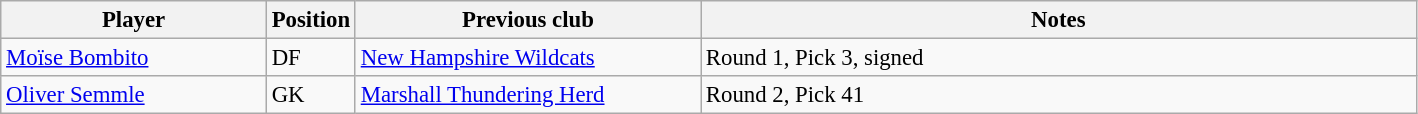<table class="wikitable" style="text-align:left; font-size:95%;">
<tr>
<th style="background:; width:170px;">Player</th>
<th style="background:; width:50px;">Position</th>
<th style="background:; width:223px;">Previous club</th>
<th style="background:; width:470px;">Notes</th>
</tr>
<tr>
<td><a href='#'>Moïse Bombito</a></td>
<td>DF</td>
<td><a href='#'>New Hampshire Wildcats</a></td>
<td>Round 1, Pick 3, signed</td>
</tr>
<tr>
<td><a href='#'>Oliver Semmle</a></td>
<td>GK</td>
<td><a href='#'>Marshall Thundering Herd</a></td>
<td>Round 2, Pick 41</td>
</tr>
</table>
